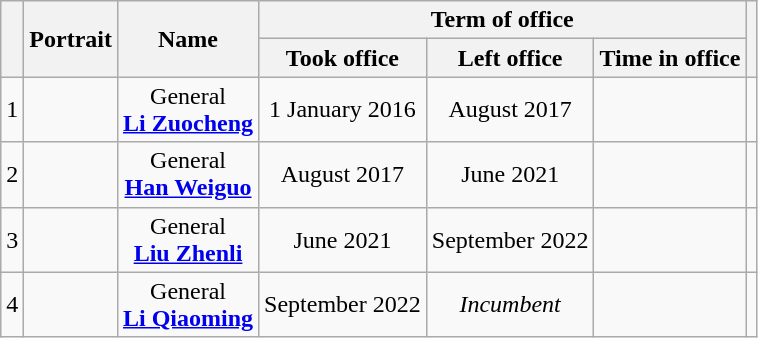<table class="wikitable" style="text-align:center">
<tr>
<th rowspan=2></th>
<th rowspan=2>Portrait</th>
<th rowspan=2>Name<br></th>
<th colspan=3>Term of office</th>
<th rowspan=2></th>
</tr>
<tr>
<th>Took office</th>
<th>Left office</th>
<th>Time in office</th>
</tr>
<tr>
<td>1</td>
<td></td>
<td>General<br><strong><a href='#'>Li Zuocheng</a></strong><br></td>
<td>1 January 2016</td>
<td>August 2017</td>
<td></td>
<td></td>
</tr>
<tr>
<td>2</td>
<td></td>
<td>General<br><strong><a href='#'>Han Weiguo</a></strong><br></td>
<td>August 2017</td>
<td>June 2021</td>
<td></td>
<td></td>
</tr>
<tr>
<td>3</td>
<td></td>
<td>General<br><strong><a href='#'>Liu Zhenli</a></strong><br></td>
<td>June 2021</td>
<td>September 2022</td>
<td></td>
<td></td>
</tr>
<tr>
<td>4</td>
<td></td>
<td>General<br><strong><a href='#'>Li Qiaoming</a></strong><br></td>
<td>September 2022</td>
<td><em>Incumbent</em></td>
<td></td>
<td></td>
</tr>
</table>
